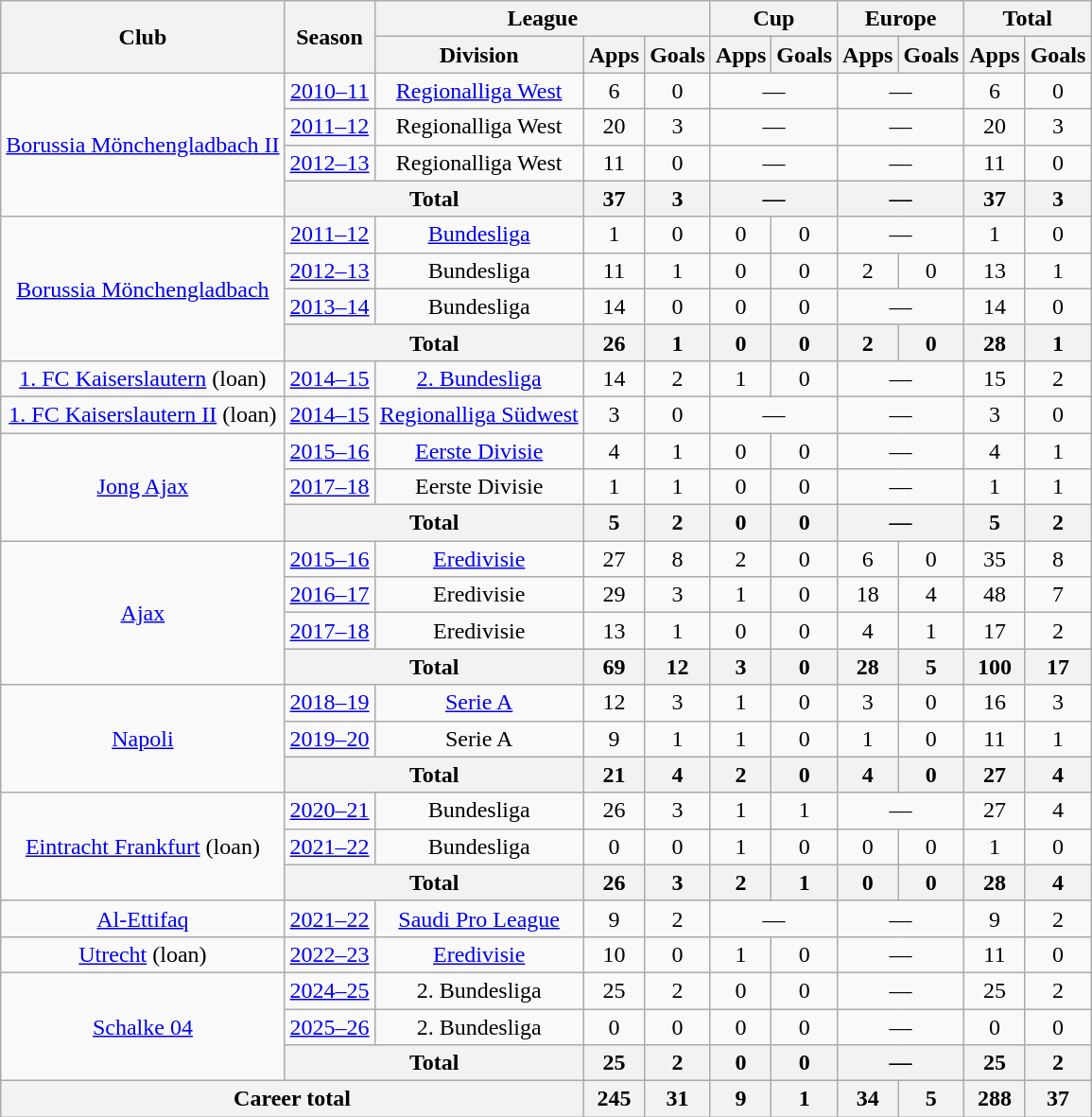<table class="wikitable" style="text-align:center">
<tr>
<th rowspan="2">Club</th>
<th rowspan="2">Season</th>
<th colspan="3">League</th>
<th colspan="2">Cup</th>
<th colspan="2">Europe</th>
<th colspan="2">Total</th>
</tr>
<tr>
<th>Division</th>
<th>Apps</th>
<th>Goals</th>
<th>Apps</th>
<th>Goals</th>
<th>Apps</th>
<th>Goals</th>
<th>Apps</th>
<th>Goals</th>
</tr>
<tr>
<td rowspan="4"><a href='#'>Borussia Mönchengladbach II</a></td>
<td><a href='#'>2010–11</a></td>
<td><a href='#'>Regionalliga West</a></td>
<td>6</td>
<td>0</td>
<td colspan="2">—</td>
<td colspan="2">—</td>
<td>6</td>
<td>0</td>
</tr>
<tr>
<td><a href='#'>2011–12</a></td>
<td>Regionalliga West</td>
<td>20</td>
<td>3</td>
<td colspan="2">—</td>
<td colspan="2">—</td>
<td>20</td>
<td>3</td>
</tr>
<tr>
<td><a href='#'>2012–13</a></td>
<td>Regionalliga West</td>
<td>11</td>
<td>0</td>
<td colspan="2">—</td>
<td colspan="2">—</td>
<td>11</td>
<td>0</td>
</tr>
<tr>
<th colspan="2">Total</th>
<th>37</th>
<th>3</th>
<th colspan="2">—</th>
<th colspan="2">—</th>
<th>37</th>
<th>3</th>
</tr>
<tr>
<td rowspan="4"><a href='#'>Borussia Mönchengladbach</a></td>
<td><a href='#'>2011–12</a></td>
<td><a href='#'>Bundesliga</a></td>
<td>1</td>
<td>0</td>
<td>0</td>
<td>0</td>
<td colspan="2">—</td>
<td>1</td>
<td>0</td>
</tr>
<tr>
<td><a href='#'>2012–13</a></td>
<td>Bundesliga</td>
<td>11</td>
<td>1</td>
<td>0</td>
<td>0</td>
<td>2</td>
<td>0</td>
<td>13</td>
<td>1</td>
</tr>
<tr>
<td><a href='#'>2013–14</a></td>
<td>Bundesliga</td>
<td>14</td>
<td>0</td>
<td>0</td>
<td>0</td>
<td colspan="2">—</td>
<td>14</td>
<td>0</td>
</tr>
<tr>
<th colspan="2">Total</th>
<th>26</th>
<th>1</th>
<th>0</th>
<th>0</th>
<th>2</th>
<th>0</th>
<th>28</th>
<th>1</th>
</tr>
<tr>
<td><a href='#'>1. FC Kaiserslautern</a> (loan)</td>
<td><a href='#'>2014–15</a></td>
<td><a href='#'>2. Bundesliga</a></td>
<td>14</td>
<td>2</td>
<td>1</td>
<td>0</td>
<td colspan="2">—</td>
<td>15</td>
<td>2</td>
</tr>
<tr>
<td><a href='#'>1. FC Kaiserslautern II</a> (loan)</td>
<td><a href='#'>2014–15</a></td>
<td><a href='#'>Regionalliga Südwest</a></td>
<td>3</td>
<td>0</td>
<td colspan="2">—</td>
<td colspan="2">—</td>
<td>3</td>
<td>0</td>
</tr>
<tr>
<td rowspan="3"><a href='#'>Jong Ajax</a></td>
<td><a href='#'>2015–16</a></td>
<td><a href='#'>Eerste Divisie</a></td>
<td>4</td>
<td>1</td>
<td>0</td>
<td>0</td>
<td colspan="2">—</td>
<td>4</td>
<td>1</td>
</tr>
<tr>
<td><a href='#'>2017–18</a></td>
<td>Eerste Divisie</td>
<td>1</td>
<td>1</td>
<td>0</td>
<td>0</td>
<td colspan="2">—</td>
<td>1</td>
<td>1</td>
</tr>
<tr>
<th colspan="2">Total</th>
<th>5</th>
<th>2</th>
<th>0</th>
<th>0</th>
<th colspan="2">—</th>
<th>5</th>
<th>2</th>
</tr>
<tr>
<td rowspan="4"><a href='#'>Ajax</a></td>
<td><a href='#'>2015–16</a></td>
<td><a href='#'>Eredivisie</a></td>
<td>27</td>
<td>8</td>
<td>2</td>
<td>0</td>
<td>6</td>
<td>0</td>
<td>35</td>
<td>8</td>
</tr>
<tr>
<td><a href='#'>2016–17</a></td>
<td>Eredivisie</td>
<td>29</td>
<td>3</td>
<td>1</td>
<td>0</td>
<td>18</td>
<td>4</td>
<td>48</td>
<td>7</td>
</tr>
<tr>
<td><a href='#'>2017–18</a></td>
<td>Eredivisie</td>
<td>13</td>
<td>1</td>
<td>0</td>
<td>0</td>
<td>4</td>
<td>1</td>
<td>17</td>
<td>2</td>
</tr>
<tr>
<th colspan="2">Total</th>
<th>69</th>
<th>12</th>
<th>3</th>
<th>0</th>
<th>28</th>
<th>5</th>
<th>100</th>
<th>17</th>
</tr>
<tr>
<td rowspan="3"><a href='#'>Napoli</a></td>
<td><a href='#'>2018–19</a></td>
<td><a href='#'>Serie A</a></td>
<td>12</td>
<td>3</td>
<td>1</td>
<td>0</td>
<td>3</td>
<td>0</td>
<td>16</td>
<td>3</td>
</tr>
<tr>
<td><a href='#'>2019–20</a></td>
<td>Serie A</td>
<td>9</td>
<td>1</td>
<td>1</td>
<td>0</td>
<td>1</td>
<td>0</td>
<td>11</td>
<td>1</td>
</tr>
<tr>
<th colspan="2">Total</th>
<th>21</th>
<th>4</th>
<th>2</th>
<th>0</th>
<th>4</th>
<th>0</th>
<th>27</th>
<th>4</th>
</tr>
<tr>
<td rowspan="3"><a href='#'>Eintracht Frankfurt</a> (loan)</td>
<td><a href='#'>2020–21</a></td>
<td>Bundesliga</td>
<td>26</td>
<td>3</td>
<td>1</td>
<td>1</td>
<td colspan="2">—</td>
<td>27</td>
<td>4</td>
</tr>
<tr>
<td><a href='#'>2021–22</a></td>
<td>Bundesliga</td>
<td>0</td>
<td>0</td>
<td>1</td>
<td>0</td>
<td>0</td>
<td>0</td>
<td>1</td>
<td>0</td>
</tr>
<tr>
<th colspan="2">Total</th>
<th>26</th>
<th>3</th>
<th>2</th>
<th>1</th>
<th>0</th>
<th>0</th>
<th>28</th>
<th>4</th>
</tr>
<tr>
<td><a href='#'>Al-Ettifaq</a></td>
<td><a href='#'>2021–22</a></td>
<td><a href='#'>Saudi Pro League</a></td>
<td>9</td>
<td>2</td>
<td colspan="2">—</td>
<td colspan="2">—</td>
<td>9</td>
<td>2</td>
</tr>
<tr>
<td><a href='#'>Utrecht</a> (loan)</td>
<td><a href='#'>2022–23</a></td>
<td><a href='#'>Eredivisie</a></td>
<td>10</td>
<td>0</td>
<td>1</td>
<td>0</td>
<td colspan="2">—</td>
<td>11</td>
<td>0</td>
</tr>
<tr>
<td rowspan="3"><a href='#'>Schalke 04</a></td>
<td><a href='#'>2024–25</a></td>
<td>2. Bundesliga</td>
<td>25</td>
<td>2</td>
<td>0</td>
<td>0</td>
<td colspan="2">—</td>
<td>25</td>
<td>2</td>
</tr>
<tr>
<td><a href='#'>2025–26</a></td>
<td>2. Bundesliga</td>
<td>0</td>
<td>0</td>
<td>0</td>
<td>0</td>
<td colspan="2">—</td>
<td>0</td>
<td>0</td>
</tr>
<tr>
<th colspan="2">Total</th>
<th>25</th>
<th>2</th>
<th>0</th>
<th>0</th>
<th colspan="2">—</th>
<th>25</th>
<th>2</th>
</tr>
<tr>
<th colspan="3">Career total</th>
<th>245</th>
<th>31</th>
<th>9</th>
<th>1</th>
<th>34</th>
<th>5</th>
<th>288</th>
<th>37</th>
</tr>
</table>
